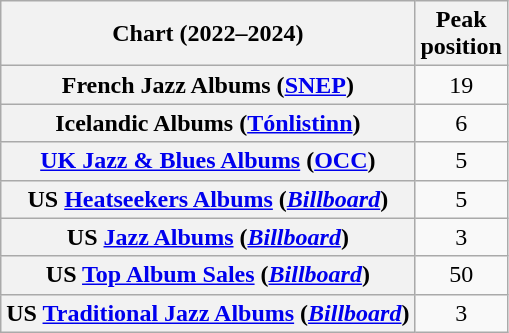<table class="wikitable sortable plainrowheaders" style="text-align:center">
<tr>
<th scope="col">Chart (2022–2024)</th>
<th scope="col">Peak<br>position</th>
</tr>
<tr>
<th scope="row">French Jazz Albums (<a href='#'>SNEP</a>)</th>
<td>19</td>
</tr>
<tr>
<th scope="row">Icelandic Albums (<a href='#'>Tónlistinn</a>)</th>
<td>6</td>
</tr>
<tr>
<th scope="row"><a href='#'>UK Jazz & Blues Albums</a> (<a href='#'>OCC</a>)</th>
<td>5</td>
</tr>
<tr>
<th scope="row">US <a href='#'>Heatseekers Albums</a> (<em><a href='#'>Billboard</a></em>)</th>
<td>5</td>
</tr>
<tr>
<th scope="row">US <a href='#'>Jazz Albums</a> (<em><a href='#'>Billboard</a></em>)</th>
<td>3</td>
</tr>
<tr>
<th scope="row">US <a href='#'>Top Album Sales</a> (<em><a href='#'>Billboard</a></em>)</th>
<td>50</td>
</tr>
<tr>
<th scope="row">US <a href='#'>Traditional Jazz Albums</a> (<em><a href='#'>Billboard</a></em>)</th>
<td>3</td>
</tr>
</table>
